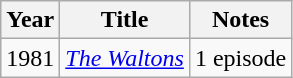<table class="wikitable">
<tr>
<th>Year</th>
<th>Title</th>
<th>Notes</th>
</tr>
<tr>
<td>1981</td>
<td><em><a href='#'>The Waltons</a></em></td>
<td>1 episode</td>
</tr>
</table>
